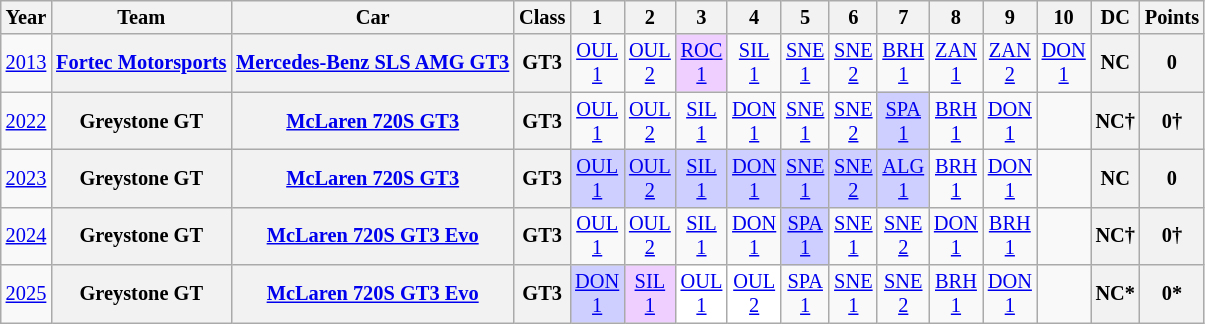<table class="wikitable" style="text-align:center; font-size:85%">
<tr>
<th>Year</th>
<th>Team</th>
<th>Car</th>
<th>Class</th>
<th>1</th>
<th>2</th>
<th>3</th>
<th>4</th>
<th>5</th>
<th>6</th>
<th>7</th>
<th>8</th>
<th>9</th>
<th>10</th>
<th>DC</th>
<th>Points</th>
</tr>
<tr>
<td><a href='#'>2013</a></td>
<th nowrap><a href='#'>Fortec Motorsports</a></th>
<th nowrap><a href='#'>Mercedes-Benz SLS AMG GT3</a></th>
<th>GT3</th>
<td><a href='#'>OUL<br>1</a></td>
<td><a href='#'>OUL<br>2</a></td>
<td style="background:#EFCFFF;"><a href='#'>ROC<br>1</a><br></td>
<td><a href='#'>SIL<br>1</a></td>
<td><a href='#'>SNE<br>1</a></td>
<td><a href='#'>SNE<br>2</a></td>
<td><a href='#'>BRH<br>1</a></td>
<td><a href='#'>ZAN<br>1</a></td>
<td><a href='#'>ZAN<br>2</a></td>
<td><a href='#'>DON<br>1</a></td>
<th>NC</th>
<th>0</th>
</tr>
<tr>
<td><a href='#'>2022</a></td>
<th>Greystone GT</th>
<th><a href='#'>McLaren 720S GT3</a></th>
<th>GT3</th>
<td><a href='#'>OUL<br>1</a></td>
<td><a href='#'>OUL<br>2</a></td>
<td><a href='#'>SIL<br>1</a></td>
<td><a href='#'>DON<br>1</a></td>
<td><a href='#'>SNE<br>1</a></td>
<td><a href='#'>SNE<br>2</a></td>
<td style="background:#CFCFFF;"><a href='#'>SPA<br>1</a><br></td>
<td><a href='#'>BRH<br>1</a></td>
<td><a href='#'>DON<br>1</a></td>
<td></td>
<th>NC†</th>
<th>0†</th>
</tr>
<tr>
<td><a href='#'>2023</a></td>
<th>Greystone GT</th>
<th><a href='#'>McLaren 720S GT3</a></th>
<th>GT3</th>
<td style="background:#CFCFFF;"><a href='#'>OUL<br>1</a><br></td>
<td style="background:#CFCFFF;"><a href='#'>OUL<br>2</a><br></td>
<td style="background:#CFCFFF;"><a href='#'>SIL<br>1</a><br></td>
<td style="background:#CFCFFF;"><a href='#'>DON<br>1</a><br></td>
<td style="background:#CFCFFF;"><a href='#'>SNE<br>1</a><br></td>
<td style="background:#CFCFFF;"><a href='#'>SNE<br>2</a><br></td>
<td style="background:#CFCFFF;"><a href='#'>ALG<br>1</a><br></td>
<td><a href='#'>BRH<br>1</a></td>
<td><a href='#'>DON<br>1</a></td>
<td></td>
<th>NC</th>
<th>0</th>
</tr>
<tr>
<td><a href='#'>2024</a></td>
<th>Greystone GT</th>
<th><a href='#'>McLaren 720S GT3 Evo</a></th>
<th>GT3</th>
<td><a href='#'>OUL<br>1</a></td>
<td><a href='#'>OUL<br>2</a></td>
<td><a href='#'>SIL<br>1</a></td>
<td><a href='#'>DON<br>1</a></td>
<td style="background:#CFCFFF;"><a href='#'>SPA<br>1</a><br></td>
<td><a href='#'>SNE<br>1</a></td>
<td><a href='#'>SNE<br>2</a></td>
<td><a href='#'>DON<br>1</a></td>
<td><a href='#'>BRH<br>1</a></td>
<td></td>
<th>NC†</th>
<th>0†</th>
</tr>
<tr>
<td><a href='#'>2025</a></td>
<th>Greystone GT</th>
<th><a href='#'>McLaren 720S GT3 Evo</a></th>
<th>GT3</th>
<td style="background:#CFCFFF;"><a href='#'>DON<br>1</a><br></td>
<td style="background:#EFCFFF;"><a href='#'>SIL<br>1</a><br></td>
<td style="background:#FFFFFF;"><a href='#'>OUL<br>1</a><br></td>
<td style="background:#FFFFFF;"><a href='#'>OUL<br>2</a><br></td>
<td style="background:#;"><a href='#'>SPA<br>1</a><br></td>
<td style="background:#;"><a href='#'>SNE<br>1</a><br></td>
<td style="background:#;"><a href='#'>SNE<br>2</a><br></td>
<td style="background:#;"><a href='#'>BRH<br>1</a><br></td>
<td style="background:#;"><a href='#'>DON<br>1</a><br></td>
<td></td>
<th>NC*</th>
<th>0*</th>
</tr>
</table>
